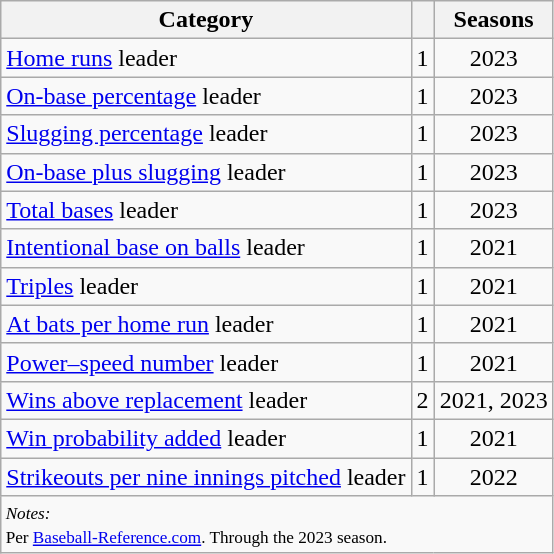<table class="wikitable">
<tr>
<th>Category</th>
<th></th>
<th>Seasons</th>
</tr>
<tr>
<td><a href='#'>Home runs</a> leader</td>
<td style="text-align:center;">1</td>
<td style="text-align:center;">2023</td>
</tr>
<tr>
<td><a href='#'>On-base percentage</a> leader</td>
<td style="text-align:center;">1</td>
<td style="text-align:center;">2023</td>
</tr>
<tr>
<td><a href='#'>Slugging percentage</a> leader</td>
<td style="text-align:center;">1</td>
<td style="text-align:center;">2023</td>
</tr>
<tr>
<td><a href='#'>On-base plus slugging</a> leader</td>
<td style="text-align:center;">1</td>
<td style="text-align:center;">2023</td>
</tr>
<tr>
<td><a href='#'>Total bases</a> leader</td>
<td style="text-align:center;">1</td>
<td style="text-align:center;">2023</td>
</tr>
<tr>
<td><a href='#'>Intentional base on balls</a> leader</td>
<td style="text-align:center;">1</td>
<td style="text-align:center;">2021</td>
</tr>
<tr>
<td><a href='#'>Triples</a> leader</td>
<td style="text-align:center;">1</td>
<td style="text-align:center;">2021</td>
</tr>
<tr>
<td><a href='#'>At bats per home run</a> leader</td>
<td style="text-align:center;">1</td>
<td style="text-align:center;">2021</td>
</tr>
<tr>
<td><a href='#'>Power–speed number</a> leader</td>
<td style="text-align:center;">1</td>
<td style="text-align:center;">2021</td>
</tr>
<tr>
<td><a href='#'>Wins above replacement</a> leader</td>
<td style="text-align:center;">2</td>
<td style="text-align:center;">2021, 2023</td>
</tr>
<tr>
<td><a href='#'>Win probability added</a> leader</td>
<td style="text-align:center;">1</td>
<td style="text-align:center;">2021</td>
</tr>
<tr>
<td><a href='#'>Strikeouts per nine innings pitched</a> leader</td>
<td style="text-align:center;">1</td>
<td style="text-align:center;">2022</td>
</tr>
<tr>
<td colspan="3" style="font-size:86%"><small><em>Notes:</em><br> Per <a href='#'>Baseball-Reference.com</a>. Through the 2023 season.</small></td>
</tr>
</table>
